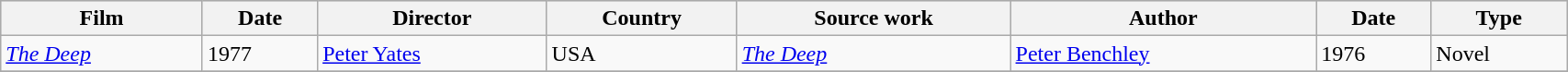<table class="wikitable" style=width:90%>
<tr style="background:#CCCCCC;">
<th>Film</th>
<th>Date</th>
<th>Director</th>
<th>Country</th>
<th>Source work</th>
<th>Author</th>
<th>Date</th>
<th>Type</th>
</tr>
<tr>
<td><em><a href='#'>The Deep</a></em></td>
<td>1977</td>
<td><a href='#'>Peter Yates</a></td>
<td>USA</td>
<td><em><a href='#'>The Deep</a></em></td>
<td><a href='#'>Peter Benchley</a></td>
<td>1976</td>
<td>Novel</td>
</tr>
<tr>
</tr>
</table>
